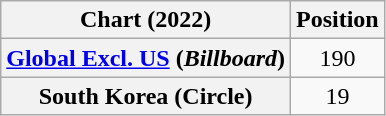<table class="wikitable sortable plainrowheaders" style="text-align:center">
<tr>
<th scope="col">Chart (2022)</th>
<th scope="col">Position</th>
</tr>
<tr>
<th scope="row"><a href='#'>Global Excl. US</a> (<em>Billboard</em>)</th>
<td>190</td>
</tr>
<tr>
<th scope="row">South Korea (Circle)</th>
<td>19</td>
</tr>
</table>
